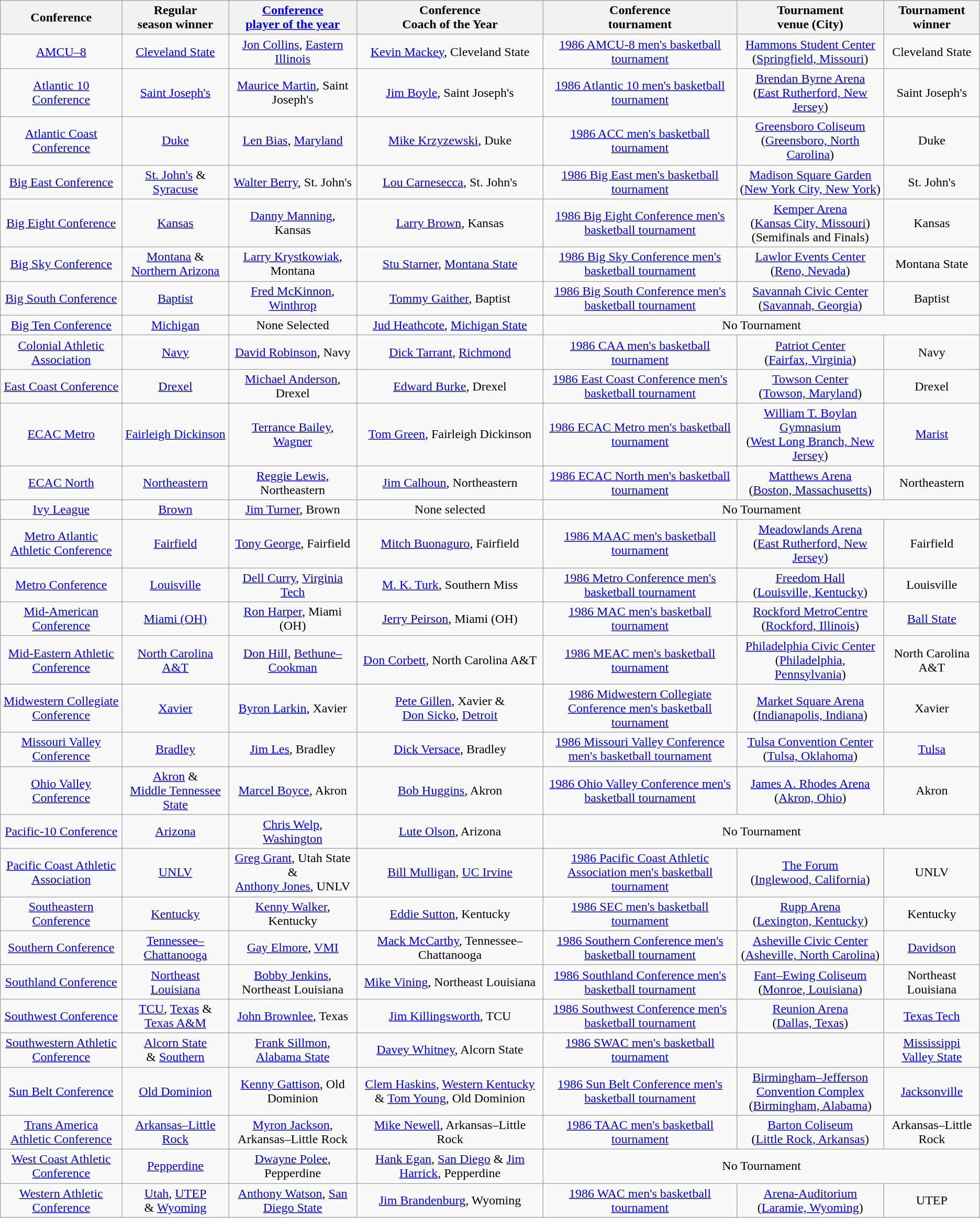<table class="wikitable" style="text-align:center;">
<tr>
<th>Conference</th>
<th>Regular <br> season winner</th>
<th><a href='#'>Conference <br> player of the year</a></th>
<th>Conference <br> Coach of the Year</th>
<th>Conference <br> tournament</th>
<th>Tournament <br> venue (City)</th>
<th>Tournament <br> winner</th>
</tr>
<tr>
<td><a href='#'>AMCU–8</a></td>
<td><a href='#'>Cleveland State</a></td>
<td><a href='#'>Jon Collins</a>, <a href='#'>Eastern Illinois</a></td>
<td><a href='#'>Kevin Mackey</a>, Cleveland State</td>
<td><a href='#'>1986 AMCU-8 men's basketball tournament</a></td>
<td><a href='#'>Hammons Student Center</a><br>(<a href='#'>Springfield, Missouri</a>)</td>
<td>Cleveland State</td>
</tr>
<tr>
<td><a href='#'>Atlantic 10 Conference</a></td>
<td><a href='#'>Saint Joseph's</a></td>
<td><a href='#'>Maurice Martin</a>, Saint Joseph's</td>
<td><a href='#'>Jim Boyle</a>, Saint Joseph's</td>
<td><a href='#'>1986 Atlantic 10 men's basketball tournament</a></td>
<td><a href='#'>Brendan Byrne Arena</a><br>(<a href='#'>East Rutherford, New Jersey</a>)</td>
<td>Saint Joseph's</td>
</tr>
<tr>
<td><a href='#'>Atlantic Coast Conference</a></td>
<td><a href='#'>Duke</a></td>
<td><a href='#'>Len Bias</a>, <a href='#'>Maryland</a></td>
<td><a href='#'>Mike Krzyzewski</a>, Duke</td>
<td><a href='#'>1986 ACC men's basketball tournament</a></td>
<td><a href='#'>Greensboro Coliseum</a><br>(<a href='#'>Greensboro, North Carolina</a>)</td>
<td>Duke</td>
</tr>
<tr>
<td><a href='#'>Big East Conference</a></td>
<td><a href='#'>St. John's</a> &<br><a href='#'>Syracuse</a></td>
<td><a href='#'>Walter Berry</a>, St. John's</td>
<td><a href='#'>Lou Carnesecca</a>, St. John's</td>
<td><a href='#'>1986 Big East men's basketball tournament</a></td>
<td><a href='#'>Madison Square Garden</a><br>(<a href='#'>New York City, New York</a>)</td>
<td>St. John's</td>
</tr>
<tr>
<td><a href='#'>Big Eight Conference</a></td>
<td><a href='#'>Kansas</a></td>
<td><a href='#'>Danny Manning</a>, Kansas</td>
<td><a href='#'>Larry Brown</a>, Kansas</td>
<td><a href='#'>1986 Big Eight Conference men's basketball tournament</a></td>
<td><a href='#'>Kemper Arena</a><br>(<a href='#'>Kansas City, Missouri</a>)<br>(Semifinals and Finals)</td>
<td>Kansas</td>
</tr>
<tr>
<td><a href='#'>Big Sky Conference</a></td>
<td><a href='#'>Montana</a> & <a href='#'>Northern Arizona</a></td>
<td><a href='#'>Larry Krystkowiak</a>, Montana</td>
<td><a href='#'>Stu Starner</a>, <a href='#'>Montana State</a></td>
<td><a href='#'>1986 Big Sky Conference men's basketball tournament</a></td>
<td><a href='#'>Lawlor Events Center</a><br>(<a href='#'>Reno, Nevada</a>)</td>
<td>Montana State</td>
</tr>
<tr>
<td><a href='#'>Big South Conference</a></td>
<td><a href='#'>Baptist</a></td>
<td><a href='#'>Fred McKinnon</a>, <a href='#'>Winthrop</a></td>
<td><a href='#'>Tommy Gaither</a>, Baptist</td>
<td><a href='#'>1986 Big South Conference men's basketball tournament</a></td>
<td><a href='#'>Savannah Civic Center</a><br>(<a href='#'>Savannah, Georgia</a>)</td>
<td>Baptist</td>
</tr>
<tr>
<td><a href='#'>Big Ten Conference</a></td>
<td><a href='#'>Michigan</a></td>
<td>None Selected</td>
<td><a href='#'>Jud Heathcote</a>, <a href='#'>Michigan State</a></td>
<td colspan=3>No Tournament</td>
</tr>
<tr>
<td><a href='#'>Colonial Athletic Association</a></td>
<td><a href='#'>Navy</a></td>
<td><a href='#'>David Robinson</a>, Navy</td>
<td><a href='#'>Dick Tarrant</a>, <a href='#'>Richmond</a></td>
<td><a href='#'>1986 CAA men's basketball tournament</a></td>
<td><a href='#'>Patriot Center</a><br>(<a href='#'>Fairfax, Virginia</a>)</td>
<td>Navy</td>
</tr>
<tr>
<td><a href='#'>East Coast Conference</a></td>
<td><a href='#'>Drexel</a></td>
<td><a href='#'>Michael Anderson</a>, Drexel</td>
<td><a href='#'>Edward Burke</a>, Drexel</td>
<td><a href='#'>1986 East Coast Conference men's basketball tournament</a></td>
<td><a href='#'>Towson Center</a><br>(<a href='#'>Towson, Maryland</a>)</td>
<td>Drexel</td>
</tr>
<tr>
<td><a href='#'>ECAC Metro</a></td>
<td><a href='#'>Fairleigh Dickinson</a></td>
<td><a href='#'>Terrance Bailey</a>, <a href='#'>Wagner</a></td>
<td><a href='#'>Tom Green</a>, Fairleigh Dickinson</td>
<td><a href='#'>1986 ECAC Metro men's basketball tournament</a></td>
<td><a href='#'>William T. Boylan Gymnasium</a><br>(<a href='#'>West Long Branch, New Jersey</a>)</td>
<td><a href='#'>Marist</a></td>
</tr>
<tr>
<td><a href='#'>ECAC North</a></td>
<td><a href='#'>Northeastern</a></td>
<td><a href='#'>Reggie Lewis</a>, Northeastern</td>
<td><a href='#'>Jim Calhoun</a>, Northeastern</td>
<td><a href='#'>1986 ECAC North men's basketball tournament</a></td>
<td><a href='#'>Matthews Arena</a><br>(<a href='#'>Boston, Massachusetts</a>)</td>
<td>Northeastern</td>
</tr>
<tr>
<td><a href='#'>Ivy League</a></td>
<td><a href='#'>Brown</a></td>
<td><a href='#'>Jim Turner</a>, Brown</td>
<td>None selected</td>
<td colspan=3>No Tournament</td>
</tr>
<tr>
<td><a href='#'>Metro Atlantic Athletic Conference</a></td>
<td><a href='#'>Fairfield</a></td>
<td><a href='#'>Tony George</a>, Fairfield</td>
<td><a href='#'>Mitch Buonaguro</a>, Fairfield</td>
<td><a href='#'>1986 MAAC men's basketball tournament</a></td>
<td><a href='#'>Meadowlands Arena</a><br>(<a href='#'>East Rutherford, New Jersey</a>)</td>
<td>Fairfield</td>
</tr>
<tr>
<td><a href='#'>Metro Conference</a></td>
<td><a href='#'>Louisville</a></td>
<td><a href='#'>Dell Curry</a>, <a href='#'>Virginia Tech</a></td>
<td><a href='#'>M. K. Turk</a>, Southern Miss</td>
<td><a href='#'>1986 Metro Conference men's basketball tournament</a></td>
<td><a href='#'>Freedom Hall</a><br>(<a href='#'>Louisville, Kentucky</a>)</td>
<td>Louisville</td>
</tr>
<tr>
<td><a href='#'>Mid-American Conference</a></td>
<td><a href='#'>Miami (OH)</a></td>
<td><a href='#'>Ron Harper</a>, Miami (OH)</td>
<td><a href='#'>Jerry Peirson</a>, Miami (OH)</td>
<td><a href='#'>1986 MAC men's basketball tournament</a></td>
<td><a href='#'>Rockford MetroCentre</a><br>(<a href='#'>Rockford, Illinois</a>)</td>
<td><a href='#'>Ball State</a></td>
</tr>
<tr>
<td><a href='#'>Mid-Eastern Athletic Conference</a></td>
<td><a href='#'>North Carolina A&T</a></td>
<td><a href='#'>Don Hill</a>, <a href='#'>Bethune–Cookman</a></td>
<td><a href='#'>Don Corbett</a>, North Carolina A&T</td>
<td><a href='#'>1986 MEAC men's basketball tournament</a></td>
<td><a href='#'>Philadelphia Civic Center</a><br>(<a href='#'>Philadelphia, Pennsylvania</a>)</td>
<td>North Carolina A&T</td>
</tr>
<tr>
<td><a href='#'>Midwestern Collegiate Conference</a></td>
<td><a href='#'>Xavier</a></td>
<td><a href='#'>Byron Larkin</a>, Xavier</td>
<td><a href='#'>Pete Gillen</a>, Xavier &<br><a href='#'>Don Sicko</a>, <a href='#'>Detroit</a></td>
<td><a href='#'>1986 Midwestern Collegiate Conference men's basketball tournament</a></td>
<td><a href='#'>Market Square Arena</a><br>(<a href='#'>Indianapolis, Indiana</a>)</td>
<td>Xavier</td>
</tr>
<tr>
<td><a href='#'>Missouri Valley Conference</a></td>
<td><a href='#'>Bradley</a></td>
<td><a href='#'>Jim Les</a>, Bradley</td>
<td><a href='#'>Dick Versace</a>, Bradley</td>
<td><a href='#'>1986 Missouri Valley Conference men's basketball tournament</a></td>
<td><a href='#'>Tulsa Convention Center</a><br>(<a href='#'>Tulsa, Oklahoma</a>)</td>
<td><a href='#'>Tulsa</a></td>
</tr>
<tr>
<td><a href='#'>Ohio Valley Conference</a></td>
<td><a href='#'>Akron</a> &<br> <a href='#'>Middle Tennessee State</a></td>
<td><a href='#'>Marcel Boyce</a>, Akron</td>
<td><a href='#'>Bob Huggins</a>, Akron</td>
<td><a href='#'>1986 Ohio Valley Conference men's basketball tournament</a></td>
<td><a href='#'>James A. Rhodes Arena</a><br>(<a href='#'>Akron, Ohio</a>)</td>
<td>Akron</td>
</tr>
<tr>
<td><a href='#'>Pacific-10 Conference</a></td>
<td><a href='#'>Arizona</a></td>
<td><a href='#'>Chris Welp</a>, <a href='#'>Washington</a></td>
<td><a href='#'>Lute Olson</a>, Arizona</td>
<td colspan=3>No Tournament</td>
</tr>
<tr>
<td><a href='#'>Pacific Coast Athletic Association</a></td>
<td><a href='#'>UNLV</a></td>
<td><a href='#'>Greg Grant</a>, Utah State &<br><a href='#'>Anthony Jones</a>, UNLV</td>
<td><a href='#'>Bill Mulligan</a>, <a href='#'>UC Irvine</a></td>
<td><a href='#'>1986 Pacific Coast Athletic Association men's basketball tournament</a></td>
<td><a href='#'>The Forum</a><br>(<a href='#'>Inglewood, California</a>)</td>
<td>UNLV</td>
</tr>
<tr>
<td><a href='#'>Southeastern Conference</a></td>
<td><a href='#'>Kentucky</a></td>
<td><a href='#'>Kenny Walker</a>, Kentucky</td>
<td><a href='#'>Eddie Sutton</a>, Kentucky</td>
<td><a href='#'>1986 SEC men's basketball tournament</a></td>
<td><a href='#'>Rupp Arena</a><br>(<a href='#'>Lexington, Kentucky</a>)</td>
<td>Kentucky</td>
</tr>
<tr>
<td><a href='#'>Southern Conference</a></td>
<td><a href='#'>Tennessee–Chattanooga</a></td>
<td><a href='#'>Gay Elmore</a>, <a href='#'>VMI</a></td>
<td><a href='#'>Mack McCarthy</a>, Tennessee–Chattanooga</td>
<td><a href='#'>1986 Southern Conference men's basketball tournament</a></td>
<td><a href='#'>Asheville Civic Center</a><br>(<a href='#'>Asheville, North Carolina</a>)</td>
<td><a href='#'>Davidson</a></td>
</tr>
<tr>
<td><a href='#'>Southland Conference</a></td>
<td><a href='#'>Northeast Louisiana</a></td>
<td><a href='#'>Bobby Jenkins</a>, Northeast Louisiana</td>
<td><a href='#'>Mike Vining</a>, Northeast Louisiana</td>
<td><a href='#'>1986 Southland Conference men's basketball tournament</a></td>
<td><a href='#'>Fant–Ewing Coliseum</a><br>(<a href='#'>Monroe, Louisiana</a>)</td>
<td>Northeast Louisiana</td>
</tr>
<tr>
<td><a href='#'>Southwest Conference</a></td>
<td><a href='#'>TCU</a>, <a href='#'>Texas</a> & <a href='#'>Texas A&M</a></td>
<td><a href='#'>John Brownlee</a>, Texas</td>
<td><a href='#'>Jim Killingsworth</a>, TCU</td>
<td><a href='#'>1986 Southwest Conference men's basketball tournament</a></td>
<td><a href='#'>Reunion Arena</a><br>(<a href='#'>Dallas, Texas</a>)</td>
<td><a href='#'>Texas Tech</a></td>
</tr>
<tr>
<td><a href='#'>Southwestern Athletic Conference</a></td>
<td><a href='#'>Alcorn State</a><br>& <a href='#'>Southern</a></td>
<td><a href='#'>Frank Sillmon</a>, <a href='#'>Alabama State</a></td>
<td><a href='#'>Davey Whitney</a>, Alcorn State</td>
<td><a href='#'>1986 SWAC men's basketball tournament</a></td>
<td></td>
<td><a href='#'>Mississippi Valley State</a></td>
</tr>
<tr>
<td><a href='#'>Sun Belt Conference</a></td>
<td><a href='#'>Old Dominion</a></td>
<td><a href='#'>Kenny Gattison</a>, Old Dominion</td>
<td><a href='#'>Clem Haskins</a>, <a href='#'>Western Kentucky</a> & <a href='#'>Tom Young</a>, Old Dominion</td>
<td><a href='#'>1986 Sun Belt Conference men's basketball tournament</a></td>
<td><a href='#'>Birmingham–Jefferson Convention Complex</a><br>(<a href='#'>Birmingham, Alabama</a>)</td>
<td><a href='#'>Jacksonville</a></td>
</tr>
<tr>
<td><a href='#'>Trans America Athletic Conference</a></td>
<td><a href='#'>Arkansas–Little Rock</a></td>
<td><a href='#'>Myron Jackson</a>, Arkansas–Little Rock</td>
<td><a href='#'>Mike Newell</a>, Arkansas–Little Rock</td>
<td><a href='#'>1986 TAAC men's basketball tournament</a></td>
<td><a href='#'>Barton Coliseum</a><br>(<a href='#'>Little Rock, Arkansas</a>)</td>
<td>Arkansas–Little Rock</td>
</tr>
<tr>
<td><a href='#'>West Coast Athletic Conference</a></td>
<td><a href='#'>Pepperdine</a></td>
<td><a href='#'>Dwayne Polee</a>, Pepperdine</td>
<td><a href='#'>Hank Egan</a>, <a href='#'>San Diego</a> & <a href='#'>Jim Harrick</a>, Pepperdine</td>
<td colspan=3>No Tournament</td>
</tr>
<tr>
<td><a href='#'>Western Athletic Conference</a></td>
<td><a href='#'>Utah</a>, <a href='#'>UTEP</a><br>& <a href='#'>Wyoming</a></td>
<td><a href='#'>Anthony Watson</a>, <a href='#'>San Diego State</a></td>
<td><a href='#'>Jim Brandenburg</a>, Wyoming</td>
<td><a href='#'>1986 WAC men's basketball tournament</a></td>
<td><a href='#'>Arena-Auditorium</a><br>(<a href='#'>Laramie, Wyoming</a>)</td>
<td>UTEP</td>
</tr>
</table>
